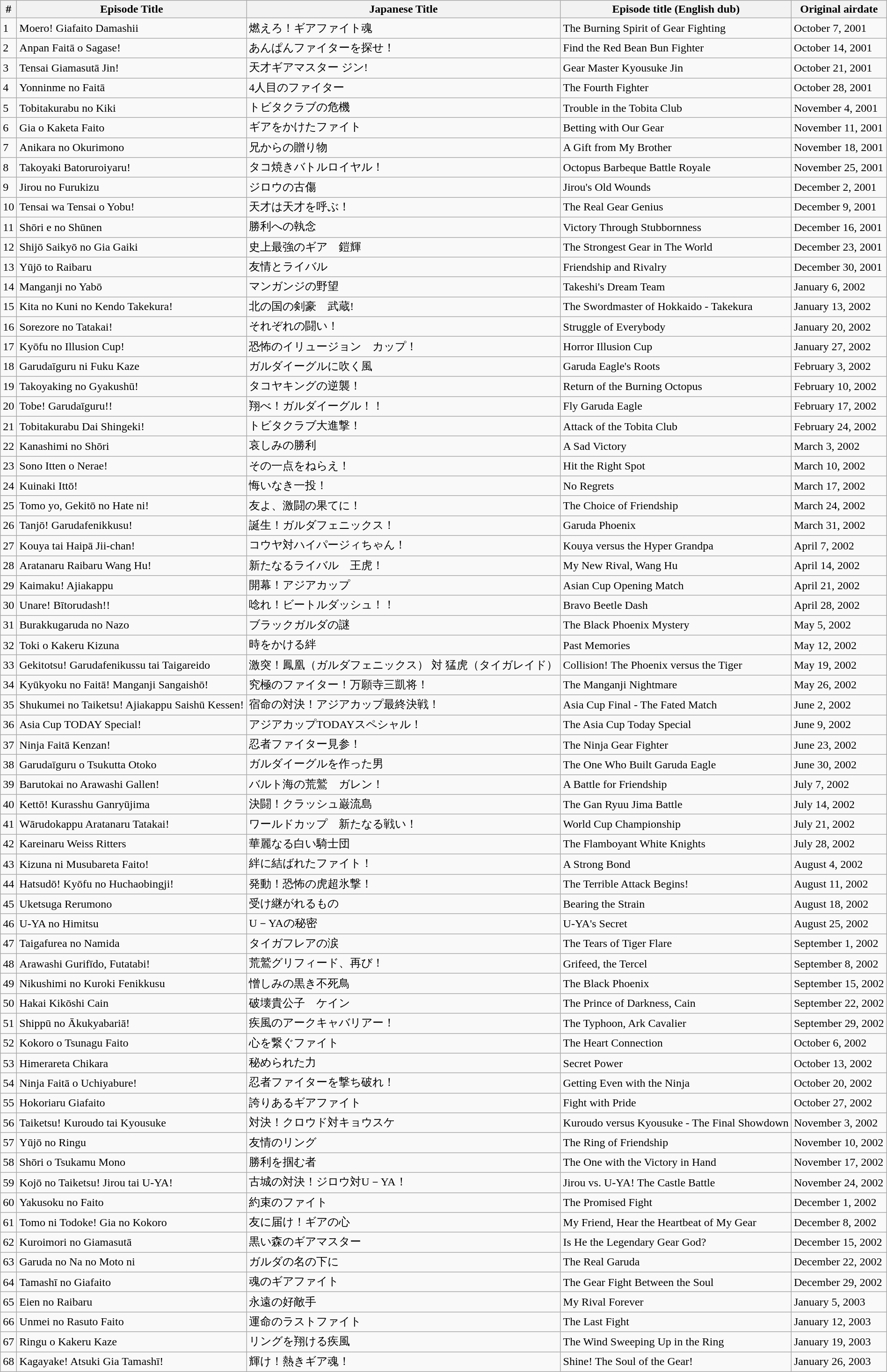<table class="wikitable sortable" style="width: 100%; height: 100%;">
<tr>
<th>#</th>
<th class="unsortable">Episode Title</th>
<th class="unsortable">Japanese Title</th>
<th class="unsortable">Episode title (English dub)</th>
<th class="unsortable">Original airdate</th>
</tr>
<tr>
<td>1</td>
<td>Moero! Giafaito Damashii</td>
<td>燃えろ！ギアファイト魂</td>
<td>The Burning Spirit of Gear Fighting</td>
<td>October 7, 2001</td>
</tr>
<tr>
<td>2</td>
<td>Anpan Faitā o Sagase!</td>
<td>あんぱんファイターを探せ！</td>
<td>Find the Red Bean Bun Fighter</td>
<td>October 14, 2001</td>
</tr>
<tr>
<td>3</td>
<td>Tensai Giamasutā Jin!</td>
<td>天才ギアマスター ジン!</td>
<td>Gear Master Kyousuke Jin</td>
<td>October 21, 2001</td>
</tr>
<tr>
<td>4</td>
<td>Yonninme no Faitā</td>
<td>4人目のファイター</td>
<td>The Fourth Fighter</td>
<td>October 28, 2001</td>
</tr>
<tr>
<td>5</td>
<td>Tobitakurabu no Kiki</td>
<td>トビタクラブの危機</td>
<td>Trouble in the Tobita Club</td>
<td>November 4, 2001</td>
</tr>
<tr>
<td>6</td>
<td>Gia o Kaketa Faito</td>
<td>ギアをかけたファイト</td>
<td>Betting with Our Gear</td>
<td>November 11, 2001</td>
</tr>
<tr>
<td>7</td>
<td>Anikara no Okurimono</td>
<td>兄からの贈り物</td>
<td>A Gift from My Brother</td>
<td>November 18, 2001</td>
</tr>
<tr>
<td>8</td>
<td>Takoyaki Batoruroiyaru!</td>
<td>タコ焼きバトルロイヤル！</td>
<td>Octopus Barbeque Battle Royale</td>
<td>November 25, 2001</td>
</tr>
<tr>
<td>9</td>
<td>Jirou no Furukizu</td>
<td>ジロウの古傷</td>
<td>Jirou's Old Wounds</td>
<td>December 2, 2001</td>
</tr>
<tr>
<td>10</td>
<td>Tensai wa Tensai o Yobu!</td>
<td>天才は天才を呼ぶ！</td>
<td>The Real Gear Genius</td>
<td>December 9, 2001</td>
</tr>
<tr>
<td>11</td>
<td>Shōri e no Shūnen</td>
<td>勝利への執念</td>
<td>Victory Through Stubbornness</td>
<td>December 16, 2001</td>
</tr>
<tr>
<td>12</td>
<td>Shijō Saikyō no Gia Gaiki</td>
<td>史上最強のギア　鎧輝</td>
<td>The Strongest Gear in The World</td>
<td>December 23, 2001</td>
</tr>
<tr>
<td>13</td>
<td>Yūjō to Raibaru</td>
<td>友情とライバル</td>
<td>Friendship and Rivalry</td>
<td>December 30, 2001</td>
</tr>
<tr>
<td>14</td>
<td>Manganji no Yabō</td>
<td>マンガンジの野望</td>
<td>Takeshi's Dream Team</td>
<td>January 6, 2002</td>
</tr>
<tr>
<td>15</td>
<td>Kita no Kuni no Kendo Takekura!</td>
<td>北の国の剣豪　武蔵!</td>
<td>The Swordmaster of Hokkaido - Takekura</td>
<td>January 13, 2002</td>
</tr>
<tr>
<td>16</td>
<td>Sorezore no Tatakai!</td>
<td>それぞれの闘い！</td>
<td>Struggle of Everybody</td>
<td>January 20, 2002</td>
</tr>
<tr>
<td>17</td>
<td>Kyōfu no Illusion Cup!</td>
<td>恐怖のイリュージョン　カップ！</td>
<td>Horror Illusion Cup</td>
<td>January 27, 2002</td>
</tr>
<tr>
<td>18</td>
<td>Garudaīguru ni Fuku Kaze</td>
<td>ガルダイーグルに吹く風</td>
<td>Garuda Eagle's Roots</td>
<td>February 3, 2002</td>
</tr>
<tr>
<td>19</td>
<td>Takoyaking no Gyakushū!</td>
<td>タコヤキングの逆襲！</td>
<td>Return of the Burning Octopus</td>
<td>February 10, 2002</td>
</tr>
<tr>
<td>20</td>
<td>Tobe! Garudaīguru!!</td>
<td>翔べ！ガルダイーグル！！</td>
<td>Fly Garuda Eagle</td>
<td>February 17, 2002</td>
</tr>
<tr>
<td>21</td>
<td>Tobitakurabu Dai Shingeki!</td>
<td>トビタクラブ大進撃！</td>
<td>Attack of the Tobita Club</td>
<td>February 24, 2002</td>
</tr>
<tr>
<td>22</td>
<td>Kanashimi no Shōri</td>
<td>哀しみの勝利</td>
<td>A Sad Victory</td>
<td>March 3, 2002</td>
</tr>
<tr>
<td>23</td>
<td>Sono Itten o Nerae!</td>
<td>その一点をねらえ！</td>
<td>Hit the Right Spot</td>
<td>March 10, 2002</td>
</tr>
<tr>
<td>24</td>
<td>Kuinaki Ittō!</td>
<td>悔いなき一投！</td>
<td>No Regrets</td>
<td>March 17, 2002</td>
</tr>
<tr>
<td>25</td>
<td>Tomo yo, Gekitō no Hate ni!</td>
<td>友よ、激闘の果てに！</td>
<td>The Choice of Friendship</td>
<td>March 24, 2002</td>
</tr>
<tr>
<td>26</td>
<td>Tanjō! Garudafenikkusu!</td>
<td>誕生！ガルダフェニックス！</td>
<td>Garuda Phoenix</td>
<td>March 31, 2002</td>
</tr>
<tr>
<td>27</td>
<td>Kouya tai Haipā Jii-chan!</td>
<td>コウヤ対ハイパージィちゃん！</td>
<td>Kouya versus the Hyper Grandpa</td>
<td>April 7, 2002</td>
</tr>
<tr>
<td>28</td>
<td>Aratanaru Raibaru Wang Hu!</td>
<td>新たなるライバル　王虎！</td>
<td>My New Rival, Wang Hu</td>
<td>April 14, 2002</td>
</tr>
<tr>
<td>29</td>
<td>Kaimaku! Ajiakappu</td>
<td>開幕！アジアカップ</td>
<td>Asian Cup Opening Match</td>
<td>April 21, 2002</td>
</tr>
<tr>
<td>30</td>
<td>Unare! Bītorudash!!</td>
<td>唸れ！ビートルダッシュ！！</td>
<td>Bravo Beetle Dash</td>
<td>April 28, 2002</td>
</tr>
<tr>
<td>31</td>
<td>Burakkugaruda no Nazo</td>
<td>ブラックガルダの謎</td>
<td>The Black Phoenix Mystery</td>
<td>May 5, 2002</td>
</tr>
<tr>
<td>32</td>
<td>Toki o Kakeru Kizuna</td>
<td>時をかける絆</td>
<td>Past Memories</td>
<td>May 12, 2002</td>
</tr>
<tr>
<td>33</td>
<td>Gekitotsu! Garudafenikussu tai Taigareido</td>
<td>激突！鳳凰（ガルダフェニックス） 対 猛虎（タイガレイド）</td>
<td>Collision! The Phoenix versus the Tiger</td>
<td>May 19, 2002</td>
</tr>
<tr>
<td>34</td>
<td>Kyūkyoku no Faitā! Manganji Sangaishō!</td>
<td>究極のファイター！万願寺三凱将！</td>
<td>The Manganji Nightmare</td>
<td>May 26, 2002</td>
</tr>
<tr>
<td>35</td>
<td>Shukumei no Taiketsu! Ajiakappu Saishū Kessen!</td>
<td>宿命の対決！アジアカップ最終決戦！</td>
<td>Asia Cup Final - The Fated Match</td>
<td>June 2, 2002</td>
</tr>
<tr>
<td>36</td>
<td>Asia Cup TODAY Special!</td>
<td>アジアカップTODAYスペシャル！</td>
<td>The Asia Cup Today Special</td>
<td>June 9, 2002</td>
</tr>
<tr>
<td>37</td>
<td>Ninja Faitā Kenzan!</td>
<td>忍者ファイター見参！</td>
<td>The Ninja Gear Fighter</td>
<td>June 23, 2002</td>
</tr>
<tr>
<td>38</td>
<td>Garudaīguru o Tsukutta Otoko</td>
<td>ガルダイーグルを作った男</td>
<td>The One Who Built Garuda Eagle</td>
<td>June 30, 2002</td>
</tr>
<tr>
<td>39</td>
<td>Barutokai no Arawashi Gallen!</td>
<td>バルト海の荒鷲　ガレン！</td>
<td>A Battle for Friendship</td>
<td>July 7, 2002</td>
</tr>
<tr>
<td>40</td>
<td>Kettō! Kurasshu Ganryūjima</td>
<td>決闘！クラッシュ巌流島</td>
<td>The Gan Ryuu Jima Battle</td>
<td>July 14, 2002</td>
</tr>
<tr>
<td>41</td>
<td>Wārudokappu Aratanaru Tatakai!</td>
<td>ワールドカップ　新たなる戦い！</td>
<td>World Cup Championship</td>
<td>July 21, 2002</td>
</tr>
<tr>
<td>42</td>
<td>Kareinaru Weiss Ritters</td>
<td>華麗なる白い騎士団</td>
<td>The Flamboyant White Knights</td>
<td>July 28, 2002</td>
</tr>
<tr>
<td>43</td>
<td>Kizuna ni Musubareta Faito!</td>
<td>絆に結ばれたファイト！</td>
<td>A Strong Bond</td>
<td>August 4, 2002</td>
</tr>
<tr>
<td>44</td>
<td>Hatsudō! Kyōfu no Huchaobingji!</td>
<td>発動！恐怖の虎超氷撃！</td>
<td>The Terrible Attack Begins!</td>
<td>August 11, 2002</td>
</tr>
<tr>
<td>45</td>
<td>Uketsuga Rerumono</td>
<td>受け継がれるもの</td>
<td>Bearing the Strain</td>
<td>August 18, 2002</td>
</tr>
<tr>
<td>46</td>
<td>U-YA no Himitsu</td>
<td>U－YAの秘密</td>
<td>U-YA's Secret</td>
<td>August 25, 2002</td>
</tr>
<tr>
<td>47</td>
<td>Taigafurea no Namida</td>
<td>タイガフレアの涙</td>
<td>The Tears of Tiger Flare</td>
<td>September 1, 2002</td>
</tr>
<tr>
<td>48</td>
<td>Arawashi Gurifīdo, Futatabi!</td>
<td>荒鷲グリフィード、再び！</td>
<td>Grifeed, the Tercel</td>
<td>September 8, 2002</td>
</tr>
<tr>
<td>49</td>
<td>Nikushimi no Kuroki Fenikkusu</td>
<td>憎しみの黒き不死鳥</td>
<td>The Black Phoenix</td>
<td>September 15, 2002</td>
</tr>
<tr>
<td>50</td>
<td>Hakai Kikōshi Cain</td>
<td>破壊貴公子　ケイン</td>
<td>The Prince of Darkness, Cain</td>
<td>September 22, 2002</td>
</tr>
<tr>
<td>51</td>
<td>Shippū no Ākukyabariā!</td>
<td>疾風のアークキャバリアー！</td>
<td>The Typhoon, Ark Cavalier</td>
<td>September 29, 2002</td>
</tr>
<tr>
<td>52</td>
<td>Kokoro o Tsunagu Faito</td>
<td>心を繋ぐファイト</td>
<td>The Heart Connection</td>
<td>October 6, 2002</td>
</tr>
<tr>
<td>53</td>
<td>Himerareta Chikara</td>
<td>秘められた力</td>
<td>Secret Power</td>
<td>October 13, 2002</td>
</tr>
<tr>
<td>54</td>
<td>Ninja Faitā o Uchiyabure!</td>
<td>忍者ファイターを撃ち破れ！</td>
<td>Getting Even with the Ninja</td>
<td>October 20, 2002</td>
</tr>
<tr>
<td>55</td>
<td>Hokoriaru Giafaito</td>
<td>誇りあるギアファイト</td>
<td>Fight with Pride</td>
<td>October 27, 2002</td>
</tr>
<tr>
<td>56</td>
<td>Taiketsu! Kuroudo tai Kyousuke</td>
<td>対決！クロウド対キョウスケ</td>
<td>Kuroudo versus Kyousuke - The Final Showdown</td>
<td>November 3, 2002</td>
</tr>
<tr>
<td>57</td>
<td>Yūjō no Ringu</td>
<td>友情のリング</td>
<td>The Ring of Friendship</td>
<td>November 10, 2002</td>
</tr>
<tr>
<td>58</td>
<td>Shōri o Tsukamu Mono</td>
<td>勝利を掴む者</td>
<td>The One with the Victory in Hand</td>
<td>November 17, 2002</td>
</tr>
<tr>
<td>59</td>
<td>Kojō no Taiketsu! Jirou tai U-YA!</td>
<td>古城の対決！ジロウ対U－YA！</td>
<td>Jirou vs. U-YA! The Castle Battle</td>
<td>November 24, 2002</td>
</tr>
<tr>
<td>60</td>
<td>Yakusoku no Faito</td>
<td>約束のファイト</td>
<td>The Promised Fight</td>
<td>December 1, 2002</td>
</tr>
<tr>
<td>61</td>
<td>Tomo ni Todoke! Gia no Kokoro</td>
<td>友に届け！ギアの心</td>
<td>My Friend, Hear the Heartbeat of My Gear</td>
<td>December 8, 2002</td>
</tr>
<tr>
<td>62</td>
<td>Kuroimori no Giamasutā</td>
<td>黒い森のギアマスター</td>
<td>Is He the Legendary Gear God?</td>
<td>December 15, 2002</td>
</tr>
<tr>
<td>63</td>
<td>Garuda no Na no Moto ni</td>
<td>ガルダの名の下に</td>
<td>The Real Garuda</td>
<td>December 22, 2002</td>
</tr>
<tr>
<td>64</td>
<td>Tamashī no Giafaito</td>
<td>魂のギアファイト</td>
<td>The Gear Fight Between the Soul</td>
<td>December 29, 2002</td>
</tr>
<tr>
<td>65</td>
<td>Eien no Raibaru</td>
<td>永遠の好敵手</td>
<td>My Rival Forever</td>
<td>January 5, 2003</td>
</tr>
<tr>
<td>66</td>
<td>Unmei no Rasuto Faito</td>
<td>運命のラストファイト</td>
<td>The Last Fight</td>
<td>January 12, 2003</td>
</tr>
<tr>
<td>67</td>
<td>Ringu o Kakeru Kaze</td>
<td>リングを翔ける疾風</td>
<td>The Wind Sweeping Up in the Ring</td>
<td>January 19, 2003</td>
</tr>
<tr>
<td>68</td>
<td>Kagayake! Atsuki Gia Tamashī!</td>
<td>輝け！熱きギア魂！</td>
<td>Shine! The Soul of the Gear!</td>
<td>January 26, 2003</td>
</tr>
</table>
